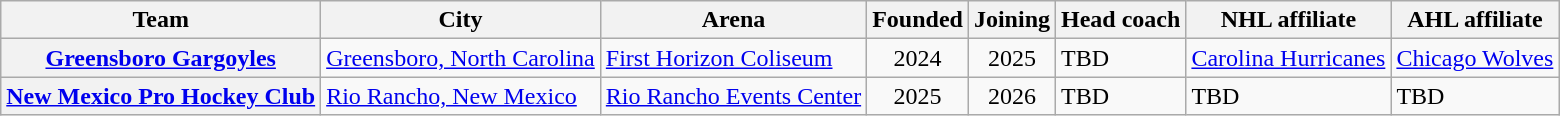<table class="wikitable plainrowheaders">
<tr>
<th scope="col">Team</th>
<th scope="col">City</th>
<th scope="col">Arena</th>
<th scope="col">Founded</th>
<th scope="col">Joining</th>
<th scope="col">Head coach</th>
<th scope="col">NHL affiliate</th>
<th scope="col">AHL affiliate</th>
</tr>
<tr>
<th scope="row"><a href='#'>Greensboro Gargoyles</a></th>
<td><a href='#'>Greensboro, North Carolina</a></td>
<td><a href='#'>First Horizon Coliseum</a></td>
<td align=center>2024</td>
<td align=center>2025</td>
<td>TBD</td>
<td><a href='#'>Carolina Hurricanes</a></td>
<td><a href='#'>Chicago Wolves</a></td>
</tr>
<tr>
<th scope="row"><a href='#'>New Mexico Pro Hockey Club</a></th>
<td><a href='#'>Rio Rancho, New Mexico</a></td>
<td><a href='#'>Rio Rancho Events Center</a></td>
<td align=center>2025</td>
<td align=center>2026</td>
<td>TBD</td>
<td>TBD</td>
<td>TBD</td>
</tr>
</table>
